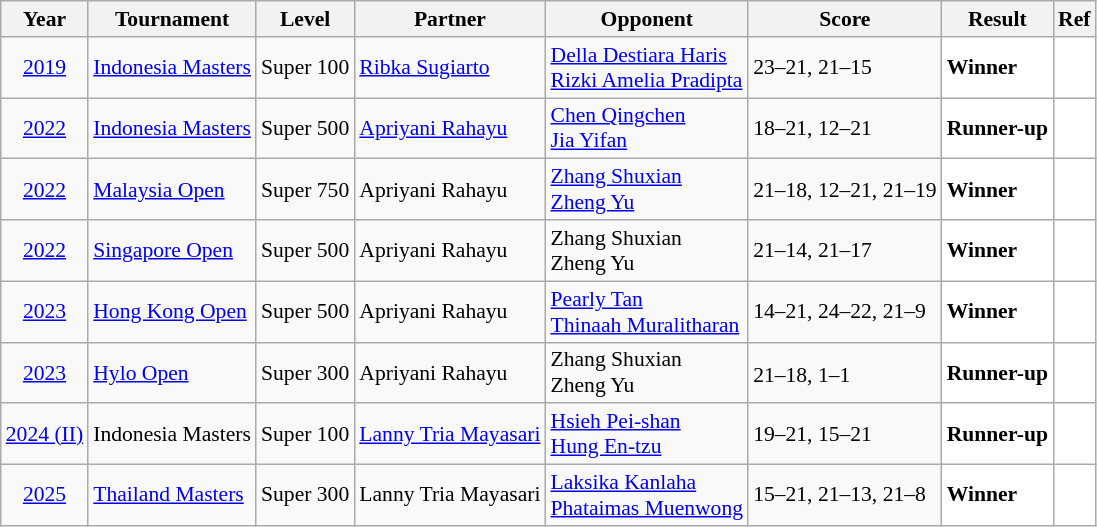<table class="sortable wikitable" style="font-size: 90%;">
<tr>
<th>Year</th>
<th>Tournament</th>
<th>Level</th>
<th>Partner</th>
<th>Opponent</th>
<th>Score</th>
<th>Result</th>
<th>Ref</th>
</tr>
<tr>
<td align="center"><a href='#'>2019</a></td>
<td align="left"><a href='#'>Indonesia Masters</a></td>
<td align="left">Super 100</td>
<td align="left"> <a href='#'>Ribka Sugiarto</a></td>
<td align="left"> <a href='#'>Della Destiara Haris</a><br> <a href='#'>Rizki Amelia Pradipta</a></td>
<td align="left">23–21, 21–15</td>
<td style="text-align:left; background:white"> <strong>Winner</strong></td>
<td style="text-align:center; background:white"></td>
</tr>
<tr>
<td align="center"><a href='#'>2022</a></td>
<td align="left"><a href='#'>Indonesia Masters</a></td>
<td align="left">Super 500</td>
<td align="left"> <a href='#'>Apriyani Rahayu</a></td>
<td align="left"> <a href='#'>Chen Qingchen</a><br> <a href='#'>Jia Yifan</a></td>
<td align="left">18–21, 12–21</td>
<td style="text-align:left; background:white"> <strong>Runner-up</strong></td>
<td style="text-align:center; background:white"></td>
</tr>
<tr>
<td align="center"><a href='#'>2022</a></td>
<td align="left"><a href='#'>Malaysia Open</a></td>
<td align="left">Super 750</td>
<td align="left"> Apriyani Rahayu</td>
<td align="left"> <a href='#'>Zhang Shuxian</a><br> <a href='#'>Zheng Yu</a></td>
<td align="left">21–18, 12–21, 21–19</td>
<td style="text-align:left; background:white"> <strong>Winner</strong></td>
<td style="text-align:center; background:white"></td>
</tr>
<tr>
<td align="center"><a href='#'>2022</a></td>
<td align="left"><a href='#'>Singapore Open</a></td>
<td align="left">Super 500</td>
<td align="left"> Apriyani Rahayu</td>
<td align="left"> Zhang Shuxian<br> Zheng Yu</td>
<td align="left">21–14, 21–17</td>
<td style="text-align:left; background:white"> <strong>Winner</strong></td>
<td style="text-align:center; background:white"></td>
</tr>
<tr>
<td align="center"><a href='#'>2023</a></td>
<td align="left"><a href='#'>Hong Kong Open</a></td>
<td align="left">Super 500</td>
<td align="left"> Apriyani Rahayu</td>
<td align="left"> <a href='#'>Pearly Tan</a><br> <a href='#'>Thinaah Muralitharan</a></td>
<td align="left">14–21, 24–22, 21–9</td>
<td style="text-align:left; background:white"> <strong>Winner</strong></td>
<td style="text-align:center; background:white"></td>
</tr>
<tr>
<td align="center"><a href='#'>2023</a></td>
<td align="left"><a href='#'>Hylo Open</a></td>
<td align="left">Super 300</td>
<td align="left"> Apriyani Rahayu</td>
<td align="left"> Zhang Shuxian<br> Zheng Yu</td>
<td align="left">21–18, 1<sup></sup>–1</td>
<td style="text-align:left; background:white"> <strong>Runner-up</strong></td>
<td style="text-align:center; background:white"></td>
</tr>
<tr>
<td align="center"><a href='#'>2024 (II)</a></td>
<td align="left">Indonesia Masters</td>
<td align="left">Super 100</td>
<td align="left"> <a href='#'>Lanny Tria Mayasari</a></td>
<td align="left"> <a href='#'>Hsieh Pei-shan</a><br> <a href='#'>Hung En-tzu</a></td>
<td align="left">19–21, 15–21</td>
<td style="text-align:left; background:white"> <strong>Runner-up</strong></td>
<td style="text-align:center; background:white"></td>
</tr>
<tr>
<td align="center"><a href='#'>2025</a></td>
<td align="left"><a href='#'>Thailand Masters</a></td>
<td align="left">Super 300</td>
<td align="left"> Lanny Tria Mayasari</td>
<td align="left"> <a href='#'>Laksika Kanlaha</a><br> <a href='#'>Phataimas Muenwong</a></td>
<td align="left">15–21, 21–13, 21–8</td>
<td style="text-align:left; background:white"> <strong>Winner</strong></td>
<td style="text-align:center; background: white"></td>
</tr>
</table>
